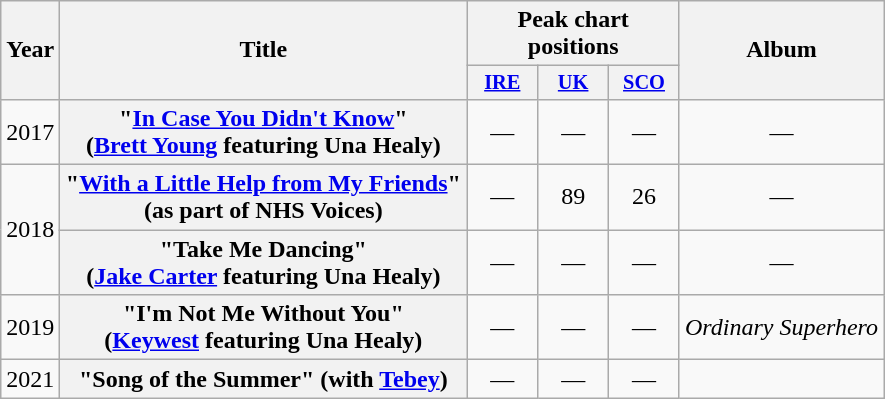<table class="wikitable plainrowheaders" style="text-align:center;">
<tr>
<th scope="col" rowspan="2" style="width:1em;">Year</th>
<th scope="col" rowspan="2" style="width:16.5em;">Title</th>
<th scope="col" colspan="3">Peak chart positions</th>
<th scope="col" rowspan="2">Album</th>
</tr>
<tr>
<th scope="col" style="width:3em;font-size:85%;"><a href='#'>IRE</a><br></th>
<th scope="col" style="width:3em;font-size:85%;"><a href='#'>UK</a><br></th>
<th scope="col" style="width:3em;font-size:85%;"><a href='#'>SCO</a></th>
</tr>
<tr>
<td>2017</td>
<th scope="row">"<a href='#'>In Case You Didn't Know</a>"<br><span>(<a href='#'>Brett Young</a> featuring Una Healy)</span></th>
<td>—</td>
<td>—</td>
<td>—</td>
<td>—</td>
</tr>
<tr>
<td rowspan="2">2018</td>
<th scope="row">"<a href='#'>With a Little Help from My Friends</a>"<br><span>(as part of NHS Voices)</span></th>
<td>—</td>
<td>89</td>
<td>26</td>
<td>—</td>
</tr>
<tr>
<th scope="row">"Take Me Dancing"<br><span>(<a href='#'>Jake Carter</a> featuring Una Healy)</span></th>
<td>—</td>
<td>—</td>
<td>—</td>
<td>—</td>
</tr>
<tr>
<td>2019</td>
<th scope="row">"I'm Not Me Without You"<br><span>(<a href='#'>Keywest</a> featuring Una Healy)</span></th>
<td>—</td>
<td>—</td>
<td>—</td>
<td><em>Ordinary Superhero</em></td>
</tr>
<tr>
<td>2021</td>
<th scope="row">"Song of the Summer" <span>(with <a href='#'>Tebey</a>)</span></th>
<td>—</td>
<td>—</td>
<td>—</td>
</tr>
</table>
